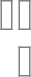<table>
<tr valign = "top">
<td><br><table cellpadding="3" cellspacing="0" border="1" style="margin:1em auto; background:#ffffff; font-size:69%; border:grey solid 1px; border-collapse:collapse;">
<tr>
<td colspan="2" rowspan="7"><div><br></div></td>
</tr>
</table>
</td>
<td><br><table cellpadding="3" cellspacing="0" border="1" style="margin:1em auto; background:#ffffff; font-size:69%; border:grey solid 1px; border-collapse:collapse;">
<tr>
<td colspan="5" rowspan="5"><div><br></div></td>
</tr>
</table>
<table cellpadding="3" cellspacing="0" border="1" style="margin:1em auto; background:#ffffff; font-size:69%; border:grey solid 1px; border-collapse:collapse;">
<tr>
<td><div><br></div></td>
</tr>
</table>
</td>
</tr>
</table>
